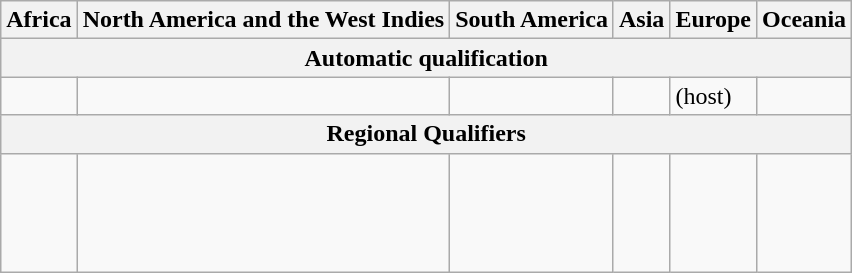<table Class = "wikitable">
<tr>
<th>Africa</th>
<th>North America and the West Indies</th>
<th>South America</th>
<th>Asia</th>
<th>Europe</th>
<th>Oceania</th>
</tr>
<tr>
<th colspan=6>Automatic qualification</th>
</tr>
<tr>
<td></td>
<td></td>
<td></td>
<td></td>
<td> (host)</td>
<td><br></td>
</tr>
<tr>
<th colspan=6>Regional Qualifiers</th>
</tr>
<tr>
<td></td>
<td></td>
<td></td>
<td><br></td>
<td><br><br><br><br></td>
<td></td>
</tr>
</table>
